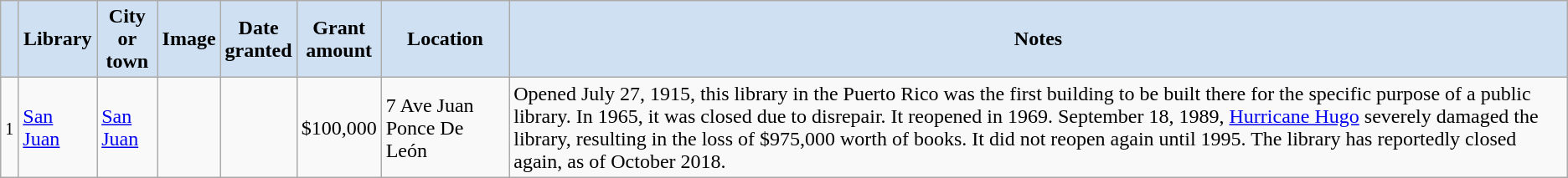<table class="wikitable sortable" align="center">
<tr>
<th style="background-color:#CEE0F2;"></th>
<th style="background-color:#CEE0F2;">Library</th>
<th style="background-color:#CEE0F2;">City or<br>town</th>
<th style="background-color:#CEE0F2;" class="unsortable">Image</th>
<th style="background-color:#CEE0F2;">Date<br>granted</th>
<th style="background-color:#CEE0F2;">Grant<br>amount</th>
<th style="background-color:#CEE0F2;">Location</th>
<th style="background-color:#CEE0F2;" class="unsortable">Notes</th>
</tr>
<tr ->
<td align=center><small>1</small></td>
<td><a href='#'>San Juan</a></td>
<td><a href='#'>San Juan</a></td>
<td></td>
<td></td>
<td>$100,000</td>
<td>7 Ave Juan Ponce De León<br><small></small></td>
<td>Opened July 27, 1915, this library in the Puerto Rico was the first building to be built there for the specific purpose of a public library. In 1965, it was closed due to disrepair. It reopened in 1969. September 18, 1989, <a href='#'>Hurricane Hugo</a> severely damaged the library, resulting in the loss of $975,000 worth of books. It did not reopen again until 1995. The library has reportedly closed again, as of October 2018. </td>
</tr>
</table>
